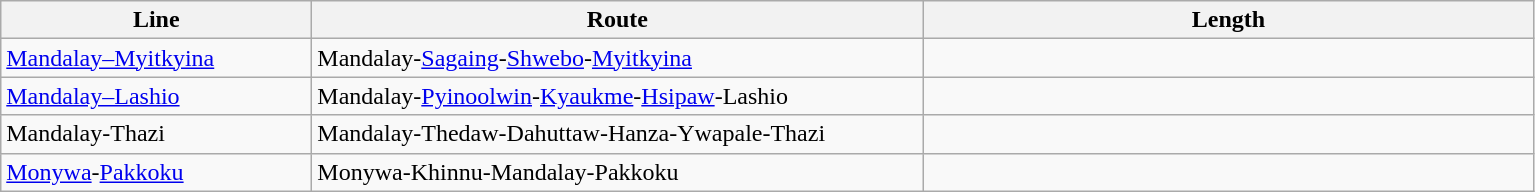<table class="wikitable sortable" border="1">
<tr>
<th width="200"><strong>Line</strong></th>
<th width="400"><strong>Route</strong></th>
<th width="400">Length</th>
</tr>
<tr>
<td><a href='#'>Mandalay–Myitkyina</a></td>
<td>Mandalay-<a href='#'>Sagaing</a>-<a href='#'>Shwebo</a>-<a href='#'>Myitkyina</a></td>
<td></td>
</tr>
<tr>
<td><a href='#'>Mandalay–Lashio</a></td>
<td>Mandalay-<a href='#'>Pyinoolwin</a>-<a href='#'>Kyaukme</a>-<a href='#'>Hsipaw</a>-Lashio</td>
<td></td>
</tr>
<tr>
<td>Mandalay-Thazi</td>
<td>Mandalay-Thedaw-Dahuttaw-Hanza-Ywapale-Thazi</td>
<td></td>
</tr>
<tr>
<td><a href='#'>Monywa</a>-<a href='#'>Pakkoku</a></td>
<td>Monywa-Khinnu-Mandalay-Pakkoku</td>
<td></td>
</tr>
</table>
